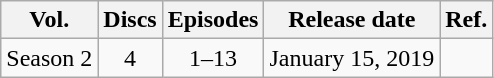<table class="wikitable" style="text-align: center">
<tr>
<th>Vol.</th>
<th>Discs</th>
<th>Episodes</th>
<th>Release date</th>
<th>Ref.</th>
</tr>
<tr>
<td>Season 2</td>
<td>4</td>
<td>1–13</td>
<td>January 15, 2019</td>
<td></td>
</tr>
</table>
